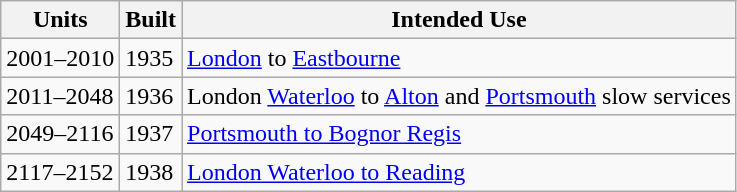<table class="wikitable">
<tr>
<th>Units</th>
<th>Built</th>
<th>Intended Use</th>
</tr>
<tr>
<td>2001–2010</td>
<td>1935</td>
<td><a href='#'>London</a> to <a href='#'>Eastbourne</a></td>
</tr>
<tr>
<td>2011–2048</td>
<td>1936</td>
<td>London <a href='#'>Waterloo</a> to <a href='#'>Alton</a> and <a href='#'>Portsmouth</a> slow services</td>
</tr>
<tr>
<td>2049–2116</td>
<td>1937</td>
<td><a href='#'>Portsmouth to Bognor Regis</a></td>
</tr>
<tr>
<td>2117–2152</td>
<td>1938</td>
<td><a href='#'>London Waterloo to Reading</a></td>
</tr>
</table>
